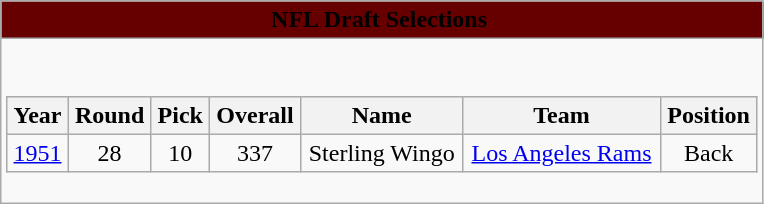<table class="wikitable collapsible">
<tr>
<th style="background:#660000" state="collapsed"><span>NFL Draft Selections </span></th>
</tr>
<tr>
<td><br><table class="wikitable sortable" style="width: 100%">
<tr>
<th align="center">Year</th>
<th align="center">Round</th>
<th align="center">Pick</th>
<th align="center">Overall</th>
<th align="center">Name</th>
<th align="center">Team</th>
<th align="center">Position</th>
</tr>
<tr align="center">
<td><a href='#'>1951</a></td>
<td>28</td>
<td>10</td>
<td>337</td>
<td>Sterling Wingo</td>
<td><a href='#'>Los Angeles Rams</a></td>
<td>Back</td>
</tr>
</table>
</td>
</tr>
</table>
